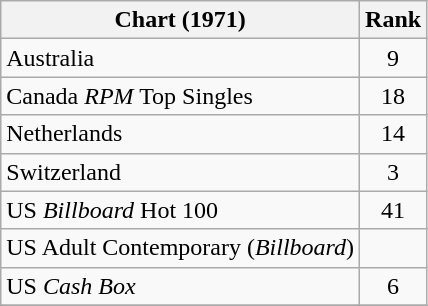<table class="wikitable sortable">
<tr>
<th>Chart (1971)</th>
<th style="text-align:center;">Rank</th>
</tr>
<tr>
<td>Australia</td>
<td style="text-align:center;">9</td>
</tr>
<tr>
<td>Canada <em>RPM</em> Top Singles</td>
<td style="text-align:center;">18</td>
</tr>
<tr>
<td>Netherlands</td>
<td align="center">14</td>
</tr>
<tr>
<td>Switzerland</td>
<td style="text-align:center;">3</td>
</tr>
<tr>
<td>US <em>Billboard</em> Hot 100</td>
<td style="text-align:center;">41</td>
</tr>
<tr>
<td>US Adult Contemporary (<em>Billboard</em>)</td>
<td></td>
</tr>
<tr>
<td>US <em>Cash Box</em></td>
<td style="text-align:center;">6</td>
</tr>
<tr>
</tr>
</table>
